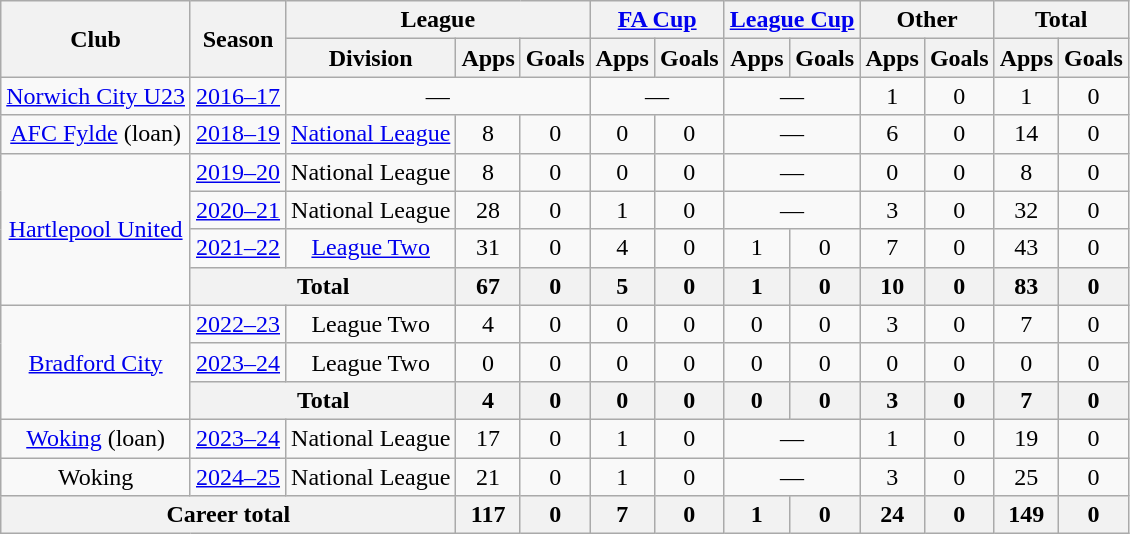<table class="wikitable" style="text-align:center">
<tr>
<th rowspan="2">Club</th>
<th rowspan="2">Season</th>
<th colspan="3">League</th>
<th colspan="2"><a href='#'>FA Cup</a></th>
<th colspan="2"><a href='#'>League Cup</a></th>
<th colspan="2">Other</th>
<th colspan="2">Total</th>
</tr>
<tr>
<th>Division</th>
<th>Apps</th>
<th>Goals</th>
<th>Apps</th>
<th>Goals</th>
<th>Apps</th>
<th>Goals</th>
<th>Apps</th>
<th>Goals</th>
<th>Apps</th>
<th>Goals</th>
</tr>
<tr>
<td><a href='#'>Norwich City U23</a></td>
<td><a href='#'>2016–17</a></td>
<td colspan="3">—</td>
<td colspan="2">—</td>
<td colspan="2">—</td>
<td>1</td>
<td>0</td>
<td>1</td>
<td>0</td>
</tr>
<tr>
<td><a href='#'>AFC Fylde</a> (loan)</td>
<td><a href='#'>2018–19</a></td>
<td><a href='#'>National League</a></td>
<td>8</td>
<td>0</td>
<td>0</td>
<td>0</td>
<td colspan="2">—</td>
<td>6</td>
<td>0</td>
<td>14</td>
<td>0</td>
</tr>
<tr>
<td rowspan="4"><a href='#'>Hartlepool United</a></td>
<td><a href='#'>2019–20</a></td>
<td>National League</td>
<td>8</td>
<td>0</td>
<td>0</td>
<td>0</td>
<td colspan="2">—</td>
<td>0</td>
<td>0</td>
<td>8</td>
<td>0</td>
</tr>
<tr>
<td><a href='#'>2020–21</a></td>
<td>National League</td>
<td>28</td>
<td>0</td>
<td>1</td>
<td>0</td>
<td colspan="2">—</td>
<td>3</td>
<td>0</td>
<td>32</td>
<td>0</td>
</tr>
<tr>
<td><a href='#'>2021–22</a></td>
<td><a href='#'>League Two</a></td>
<td>31</td>
<td>0</td>
<td>4</td>
<td>0</td>
<td>1</td>
<td>0</td>
<td>7</td>
<td>0</td>
<td>43</td>
<td>0</td>
</tr>
<tr>
<th colspan="2">Total</th>
<th>67</th>
<th>0</th>
<th>5</th>
<th>0</th>
<th>1</th>
<th>0</th>
<th>10</th>
<th>0</th>
<th>83</th>
<th>0</th>
</tr>
<tr>
<td rowspan="3"><a href='#'>Bradford City</a></td>
<td><a href='#'>2022–23</a></td>
<td>League Two</td>
<td>4</td>
<td>0</td>
<td>0</td>
<td>0</td>
<td>0</td>
<td>0</td>
<td>3</td>
<td>0</td>
<td>7</td>
<td>0</td>
</tr>
<tr>
<td><a href='#'>2023–24</a></td>
<td>League Two</td>
<td>0</td>
<td>0</td>
<td>0</td>
<td>0</td>
<td>0</td>
<td>0</td>
<td>0</td>
<td>0</td>
<td>0</td>
<td>0</td>
</tr>
<tr>
<th colspan="2">Total</th>
<th>4</th>
<th>0</th>
<th>0</th>
<th>0</th>
<th>0</th>
<th>0</th>
<th>3</th>
<th>0</th>
<th>7</th>
<th>0</th>
</tr>
<tr>
<td><a href='#'>Woking</a> (loan)</td>
<td><a href='#'>2023–24</a></td>
<td>National League</td>
<td>17</td>
<td>0</td>
<td>1</td>
<td>0</td>
<td colspan="2">—</td>
<td>1</td>
<td>0</td>
<td>19</td>
<td>0</td>
</tr>
<tr>
<td>Woking</td>
<td><a href='#'>2024–25</a></td>
<td>National League</td>
<td>21</td>
<td>0</td>
<td>1</td>
<td>0</td>
<td colspan="2">—</td>
<td>3</td>
<td>0</td>
<td>25</td>
<td>0</td>
</tr>
<tr>
<th colspan="3">Career total</th>
<th>117</th>
<th>0</th>
<th>7</th>
<th>0</th>
<th>1</th>
<th>0</th>
<th>24</th>
<th>0</th>
<th>149</th>
<th>0</th>
</tr>
</table>
